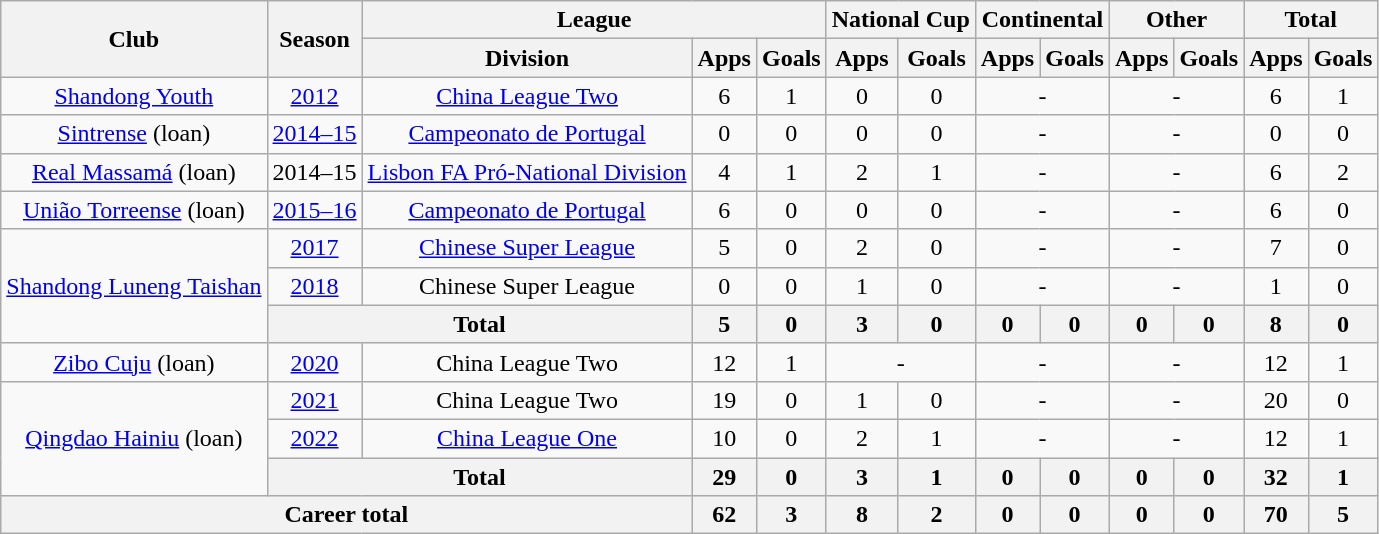<table class="wikitable" style="text-align: center">
<tr>
<th rowspan="2">Club</th>
<th rowspan="2">Season</th>
<th colspan="3">League</th>
<th colspan="2">National Cup</th>
<th colspan="2">Continental</th>
<th colspan="2">Other</th>
<th colspan="2">Total</th>
</tr>
<tr>
<th>Division</th>
<th>Apps</th>
<th>Goals</th>
<th>Apps</th>
<th>Goals</th>
<th>Apps</th>
<th>Goals</th>
<th>Apps</th>
<th>Goals</th>
<th>Apps</th>
<th>Goals</th>
</tr>
<tr>
<td><a href='#'>Shandong Youth</a></td>
<td><a href='#'>2012</a></td>
<td><a href='#'>China League Two</a></td>
<td>6</td>
<td>1</td>
<td>0</td>
<td>0</td>
<td colspan="2">-</td>
<td colspan="2">-</td>
<td>6</td>
<td>1</td>
</tr>
<tr>
<td><a href='#'>Sintrense</a> (loan)</td>
<td><a href='#'>2014–15</a></td>
<td><a href='#'>Campeonato de Portugal</a></td>
<td>0</td>
<td>0</td>
<td>0</td>
<td>0</td>
<td colspan="2">-</td>
<td colspan="2">-</td>
<td>0</td>
<td>0</td>
</tr>
<tr>
<td><a href='#'>Real Massamá</a> (loan)</td>
<td>2014–15</td>
<td><a href='#'>Lisbon FA Pró-National Division</a></td>
<td>4</td>
<td>1</td>
<td>2</td>
<td>1</td>
<td colspan="2">-</td>
<td colspan="2">-</td>
<td>6</td>
<td>2</td>
</tr>
<tr>
<td><a href='#'>União Torreense</a> (loan)</td>
<td><a href='#'>2015–16</a></td>
<td><a href='#'>Campeonato de Portugal</a></td>
<td>6</td>
<td>0</td>
<td>0</td>
<td>0</td>
<td colspan="2">-</td>
<td colspan="2">-</td>
<td>6</td>
<td>0</td>
</tr>
<tr>
<td rowspan="3"><a href='#'>Shandong Luneng Taishan</a></td>
<td><a href='#'>2017</a></td>
<td><a href='#'>Chinese Super League</a></td>
<td>5</td>
<td>0</td>
<td>2</td>
<td>0</td>
<td colspan="2">-</td>
<td colspan="2">-</td>
<td>7</td>
<td>0</td>
</tr>
<tr>
<td><a href='#'>2018</a></td>
<td>Chinese Super League</td>
<td>0</td>
<td>0</td>
<td>1</td>
<td>0</td>
<td colspan="2">-</td>
<td colspan="2">-</td>
<td>1</td>
<td>0</td>
</tr>
<tr>
<th colspan=2>Total</th>
<th>5</th>
<th>0</th>
<th>3</th>
<th>0</th>
<th>0</th>
<th>0</th>
<th>0</th>
<th>0</th>
<th>8</th>
<th>0</th>
</tr>
<tr>
<td><a href='#'>Zibo Cuju</a> (loan)</td>
<td><a href='#'>2020</a></td>
<td>China League Two</td>
<td>12</td>
<td>1</td>
<td colspan="2">-</td>
<td colspan="2">-</td>
<td colspan="2">-</td>
<td>12</td>
<td>1</td>
</tr>
<tr>
<td rowspan="3"><a href='#'>Qingdao Hainiu</a> (loan)</td>
<td><a href='#'>2021</a></td>
<td>China League Two</td>
<td>19</td>
<td>0</td>
<td>1</td>
<td>0</td>
<td colspan="2">-</td>
<td colspan="2">-</td>
<td>20</td>
<td>0</td>
</tr>
<tr>
<td><a href='#'>2022</a></td>
<td><a href='#'>China League One</a></td>
<td>10</td>
<td>0</td>
<td>2</td>
<td>1</td>
<td colspan="2">-</td>
<td colspan="2">-</td>
<td>12</td>
<td>1</td>
</tr>
<tr>
<th colspan=2>Total</th>
<th>29</th>
<th>0</th>
<th>3</th>
<th>1</th>
<th>0</th>
<th>0</th>
<th>0</th>
<th>0</th>
<th>32</th>
<th>1</th>
</tr>
<tr>
<th colspan=3>Career total</th>
<th>62</th>
<th>3</th>
<th>8</th>
<th>2</th>
<th>0</th>
<th>0</th>
<th>0</th>
<th>0</th>
<th>70</th>
<th>5</th>
</tr>
</table>
